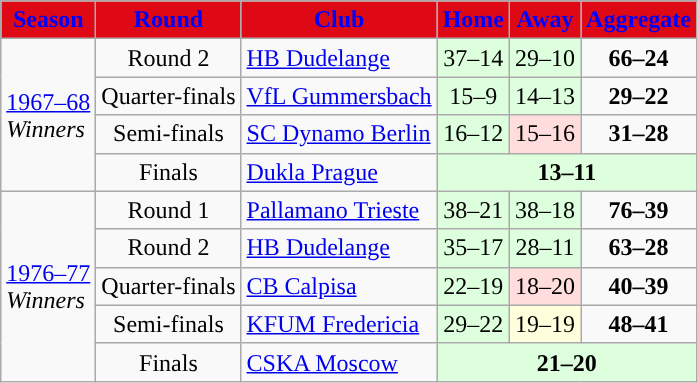<table class="wikitable">
<tr>
<th style="color:blue; background:#DF0915">Season</th>
<th style="color:blue; background:#DF0915">Round</th>
<th style="color:blue; background:#DF0915">Club</th>
<th style="color:blue; background:#DF0915">Home</th>
<th style="color:blue; background:#DF0915">Away</th>
<th style="color:blue; background:#DF0915">Aggregate</th>
</tr>
<tr>
<td rowspan=4><a href='#'>1967–68</a><br> <em>Winners</em></td>
<td align=center>Round 2</td>
<td> <a href='#'>HB Dudelange</a></td>
<td style="text-align:center; background:#dfd;">37–14</td>
<td style="text-align:center; background:#dfd;">29–10</td>
<td style="text-align:center;"><strong>66–24</strong></td>
</tr>
<tr>
<td align=center>Quarter-finals</td>
<td> <a href='#'>VfL Gummersbach</a></td>
<td style="text-align:center; background:#dfd;">15–9</td>
<td style="text-align:center; background:#dfd;">14–13</td>
<td style="text-align:center;"><strong>29–22</strong></td>
</tr>
<tr>
<td align=center>Semi-finals</td>
<td> <a href='#'>SC Dynamo Berlin</a></td>
<td style="text-align:center; background:#dfd;">16–12</td>
<td style="text-align:center; background:#fdd;">15–16</td>
<td style="text-align:center;"><strong>31–28</strong></td>
</tr>
<tr>
<td align=center>Finals</td>
<td> <a href='#'>Dukla Prague</a></td>
<td colspan=3; style="text-align:center; background:#dfd;"><strong>13–11</strong></td>
</tr>
<tr>
<td rowspan=5><a href='#'>1976–77</a><br> <em>Winners</em></td>
<td align=center>Round 1</td>
<td> <a href='#'>Pallamano Trieste</a></td>
<td style="text-align:center; background:#dfd;">38–21</td>
<td style="text-align:center; background:#dfd;">38–18</td>
<td style="text-align:center;"><strong>76–39</strong></td>
</tr>
<tr>
<td align=center>Round 2</td>
<td> <a href='#'>HB Dudelange</a></td>
<td style="text-align:center; background:#dfd;">35–17</td>
<td style="text-align:center; background:#dfd;">28–11</td>
<td style="text-align:center;"><strong>63–28</strong></td>
</tr>
<tr>
<td align=center>Quarter-finals</td>
<td> <a href='#'>CB Calpisa</a></td>
<td style="text-align:center; background:#dfd;">22–19</td>
<td style="text-align:center; background:#fdd;">18–20</td>
<td style="text-align:center;"><strong>40–39</strong></td>
</tr>
<tr>
<td align=center>Semi-finals</td>
<td> <a href='#'>KFUM Fredericia</a></td>
<td style="text-align:center; background:#dfd;">29–22</td>
<td style="text-align:center; background:#ffd;">19–19</td>
<td style="text-align:center;"><strong>48–41</strong></td>
</tr>
<tr>
<td align=center>Finals</td>
<td> <a href='#'>CSKA Moscow</a></td>
<td colspan=3; style="text-align:center; background:#dfd;"><strong>21–20</strong></td>
</tr>
</table>
